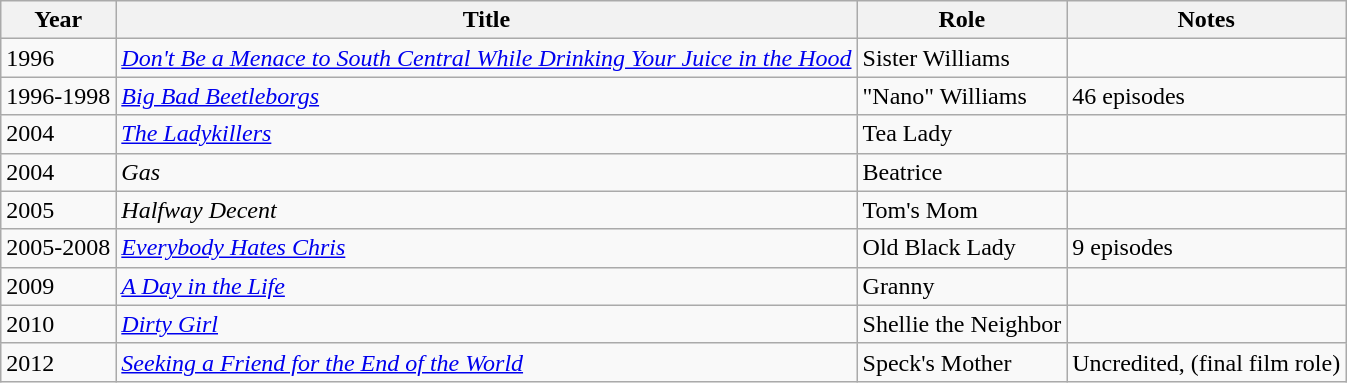<table class="wikitable">
<tr>
<th>Year</th>
<th>Title</th>
<th>Role</th>
<th>Notes</th>
</tr>
<tr>
<td>1996</td>
<td><em><a href='#'>Don't Be a Menace to South Central While Drinking Your Juice in the Hood</a></em></td>
<td>Sister Williams</td>
<td></td>
</tr>
<tr>
<td>1996-1998</td>
<td><em><a href='#'>Big Bad Beetleborgs</a></em></td>
<td>"Nano" Williams</td>
<td>46 episodes</td>
</tr>
<tr>
<td>2004</td>
<td><em><a href='#'>The Ladykillers</a></em></td>
<td>Tea Lady</td>
<td></td>
</tr>
<tr>
<td>2004</td>
<td><em>Gas</em></td>
<td>Beatrice</td>
<td></td>
</tr>
<tr>
<td>2005</td>
<td><em>Halfway Decent</em></td>
<td>Tom's Mom</td>
<td></td>
</tr>
<tr>
<td>2005-2008</td>
<td><em><a href='#'>Everybody Hates Chris</a></em></td>
<td>Old Black Lady</td>
<td>9 episodes</td>
</tr>
<tr>
<td>2009</td>
<td><em><a href='#'>A Day in the Life</a></em></td>
<td>Granny</td>
<td></td>
</tr>
<tr>
<td>2010</td>
<td><em><a href='#'>Dirty Girl</a></em></td>
<td>Shellie the Neighbor</td>
<td></td>
</tr>
<tr>
<td>2012</td>
<td><em><a href='#'>Seeking a Friend for the End of the World</a></em></td>
<td>Speck's Mother</td>
<td>Uncredited, (final film role)</td>
</tr>
</table>
